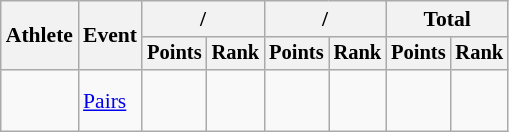<table class="wikitable" style="font-size:90%; text-align:center">
<tr>
<th rowspan=2>Athlete</th>
<th rowspan=2>Event</th>
<th colspan=2>/</th>
<th colspan=2>/</th>
<th colspan=2>Total</th>
</tr>
<tr style="font-size:95%">
<th>Points</th>
<th>Rank</th>
<th>Points</th>
<th>Rank</th>
<th>Points</th>
<th>Rank</th>
</tr>
<tr>
<td align=left> <br> </td>
<td align=left><a href='#'>Pairs</a></td>
<td></td>
<td></td>
<td></td>
<td></td>
<td></td>
<td></td>
</tr>
</table>
